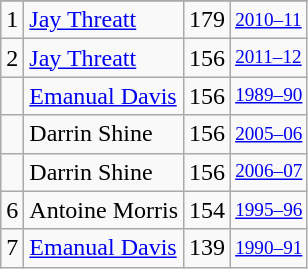<table class="wikitable">
<tr>
</tr>
<tr>
<td>1</td>
<td><a href='#'>Jay Threatt</a></td>
<td>179</td>
<td style="font-size:80%;"><a href='#'>2010–11</a></td>
</tr>
<tr>
<td>2</td>
<td><a href='#'>Jay Threatt</a></td>
<td>156</td>
<td style="font-size:80%;"><a href='#'>2011–12</a></td>
</tr>
<tr>
<td></td>
<td><a href='#'>Emanual Davis</a></td>
<td>156</td>
<td style="font-size:80%;"><a href='#'>1989–90</a></td>
</tr>
<tr>
<td></td>
<td>Darrin Shine</td>
<td>156</td>
<td style="font-size:80%;"><a href='#'>2005–06</a></td>
</tr>
<tr>
<td></td>
<td>Darrin Shine</td>
<td>156</td>
<td style="font-size:80%;"><a href='#'>2006–07</a></td>
</tr>
<tr>
<td>6</td>
<td>Antoine Morris</td>
<td>154</td>
<td style="font-size:80%;"><a href='#'>1995–96</a></td>
</tr>
<tr>
<td>7</td>
<td><a href='#'>Emanual Davis</a></td>
<td>139</td>
<td style="font-size:80%;"><a href='#'>1990–91</a></td>
</tr>
</table>
